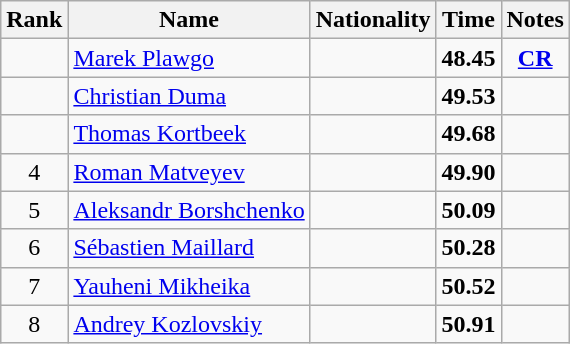<table class="wikitable sortable" style="text-align:center">
<tr>
<th>Rank</th>
<th>Name</th>
<th>Nationality</th>
<th>Time</th>
<th>Notes</th>
</tr>
<tr>
<td></td>
<td align=left><a href='#'>Marek Plawgo</a></td>
<td align=left></td>
<td><strong>48.45</strong></td>
<td><strong><a href='#'>CR</a></strong></td>
</tr>
<tr>
<td></td>
<td align=left><a href='#'>Christian Duma</a></td>
<td align=left></td>
<td><strong>49.53</strong></td>
<td></td>
</tr>
<tr>
<td></td>
<td align=left><a href='#'>Thomas Kortbeek</a></td>
<td align=left></td>
<td><strong>49.68</strong></td>
<td></td>
</tr>
<tr>
<td>4</td>
<td align=left><a href='#'>Roman Matveyev</a></td>
<td align=left></td>
<td><strong>49.90</strong></td>
<td></td>
</tr>
<tr>
<td>5</td>
<td align=left><a href='#'>Aleksandr Borshchenko</a></td>
<td align=left></td>
<td><strong>50.09</strong></td>
<td></td>
</tr>
<tr>
<td>6</td>
<td align=left><a href='#'>Sébastien Maillard</a></td>
<td align=left></td>
<td><strong>50.28</strong></td>
<td></td>
</tr>
<tr>
<td>7</td>
<td align=left><a href='#'>Yauheni Mikheika</a></td>
<td align=left></td>
<td><strong>50.52</strong></td>
<td></td>
</tr>
<tr>
<td>8</td>
<td align=left><a href='#'>Andrey Kozlovskiy</a></td>
<td align=left></td>
<td><strong>50.91</strong></td>
<td></td>
</tr>
</table>
